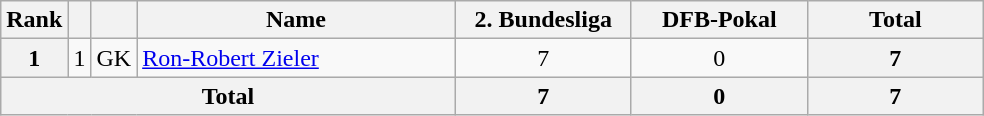<table class="wikitable" style="text-align:center;">
<tr>
<th>Rank</th>
<th></th>
<th></th>
<th width=205>Name</th>
<th width=110>2. Bundesliga</th>
<th width=110>DFB-Pokal</th>
<th width=110>Total</th>
</tr>
<tr>
<th>1</th>
<td>1</td>
<td>GK</td>
<td align="left"> <a href='#'>Ron-Robert Zieler</a></td>
<td>7</td>
<td>0</td>
<th>7</th>
</tr>
<tr>
<th colspan=4>Total</th>
<th>7</th>
<th>0</th>
<th>7</th>
</tr>
</table>
